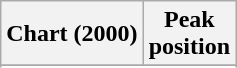<table class="wikitable sortable plainrowheaders">
<tr>
<th>Chart (2000)</th>
<th>Peak<br>position</th>
</tr>
<tr>
</tr>
<tr>
</tr>
<tr>
</tr>
</table>
